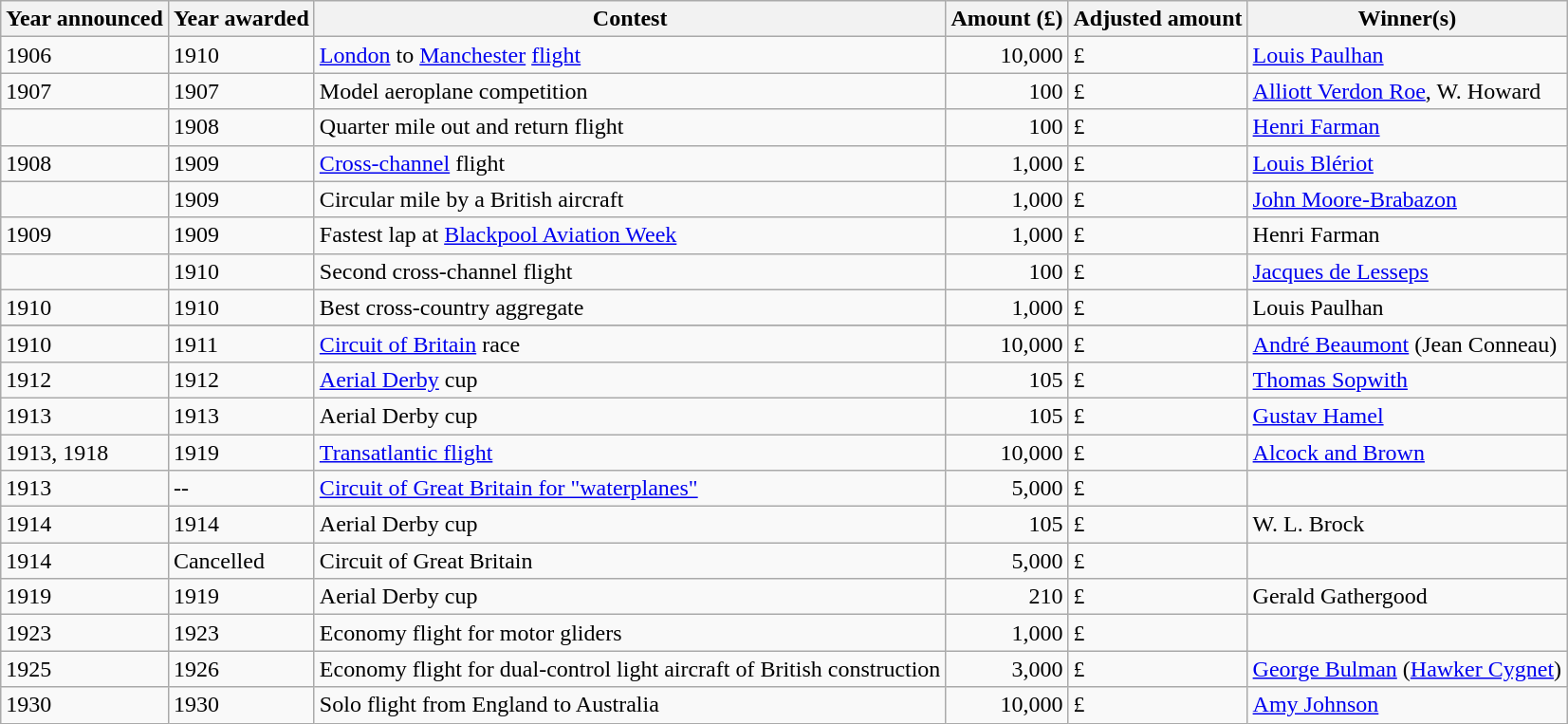<table class="wikitable sortable">
<tr>
<th>Year announced</th>
<th>Year awarded</th>
<th>Contest</th>
<th>Amount (£)</th>
<th>Adjusted  amount</th>
<th>Winner(s)</th>
</tr>
<tr>
<td>1906</td>
<td>1910</td>
<td><a href='#'>London</a> to <a href='#'>Manchester</a> <a href='#'>flight</a></td>
<td align="right">10,000</td>
<td>£</td>
<td><a href='#'>Louis Paulhan</a></td>
</tr>
<tr>
<td>1907</td>
<td>1907</td>
<td>Model aeroplane competition</td>
<td align="right">100</td>
<td>£</td>
<td><a href='#'>Alliott Verdon Roe</a>, W. Howard</td>
</tr>
<tr>
<td></td>
<td>1908</td>
<td>Quarter mile out and return flight</td>
<td align="right">100</td>
<td>£</td>
<td><a href='#'>Henri Farman</a></td>
</tr>
<tr>
<td>1908</td>
<td>1909</td>
<td><a href='#'>Cross-channel</a> flight</td>
<td align="right">1,000</td>
<td>£</td>
<td><a href='#'>Louis Blériot</a></td>
</tr>
<tr>
<td></td>
<td>1909</td>
<td>Circular mile by a British aircraft</td>
<td align="right">1,000</td>
<td>£</td>
<td><a href='#'>John Moore-Brabazon</a></td>
</tr>
<tr>
<td>1909</td>
<td>1909</td>
<td>Fastest lap at <a href='#'>Blackpool Aviation Week</a></td>
<td align="right">1,000</td>
<td>£</td>
<td>Henri Farman</td>
</tr>
<tr>
<td></td>
<td>1910</td>
<td>Second cross-channel flight</td>
<td align="right">100</td>
<td>£</td>
<td><a href='#'>Jacques de Lesseps</a></td>
</tr>
<tr>
<td>1910</td>
<td>1910</td>
<td>Best cross-country aggregate</td>
<td align="right">1,000</td>
<td>£</td>
<td>Louis Paulhan</td>
</tr>
<tr>
</tr>
<tr -||1910||>
</tr>
<tr>
<td>1910</td>
<td>1911</td>
<td><a href='#'>Circuit of Britain</a> race</td>
<td align="right">10,000</td>
<td>£</td>
<td><a href='#'>André Beaumont</a> (Jean Conneau)</td>
</tr>
<tr>
<td>1912</td>
<td>1912</td>
<td><a href='#'>Aerial Derby</a> cup</td>
<td align="right">105</td>
<td>£</td>
<td><a href='#'>Thomas Sopwith</a></td>
</tr>
<tr>
<td>1913</td>
<td>1913</td>
<td>Aerial Derby cup</td>
<td align="right">105</td>
<td>£</td>
<td><a href='#'>Gustav Hamel</a></td>
</tr>
<tr>
<td>1913, 1918</td>
<td>1919</td>
<td><a href='#'>Transatlantic flight</a></td>
<td align="right">10,000</td>
<td>£</td>
<td><a href='#'>Alcock and Brown</a></td>
</tr>
<tr>
<td>1913</td>
<td>--</td>
<td><a href='#'>Circuit of Great Britain for "waterplanes"</a></td>
<td align="right">5,000</td>
<td>£</td>
<td></td>
</tr>
<tr>
<td>1914</td>
<td>1914</td>
<td>Aerial Derby cup</td>
<td align="right">105</td>
<td>£</td>
<td>W. L. Brock</td>
</tr>
<tr>
<td>1914</td>
<td>Cancelled</td>
<td>Circuit of Great Britain</td>
<td align="right">5,000</td>
<td>£</td>
<td></td>
</tr>
<tr>
<td>1919</td>
<td>1919</td>
<td>Aerial Derby cup</td>
<td align="right">210</td>
<td>£</td>
<td>Gerald Gathergood</td>
</tr>
<tr>
<td>1923</td>
<td>1923</td>
<td>Economy flight for motor gliders</td>
<td align="right">1,000</td>
<td>£</td>
<td></td>
</tr>
<tr>
<td>1925</td>
<td>1926</td>
<td>Economy flight for dual-control light aircraft of British construction</td>
<td align="right">3,000</td>
<td>£</td>
<td><a href='#'>George Bulman</a> (<a href='#'>Hawker Cygnet</a>)</td>
</tr>
<tr>
<td>1930</td>
<td>1930</td>
<td>Solo flight from England to Australia</td>
<td align="right">10,000</td>
<td>£</td>
<td><a href='#'>Amy Johnson</a></td>
</tr>
</table>
